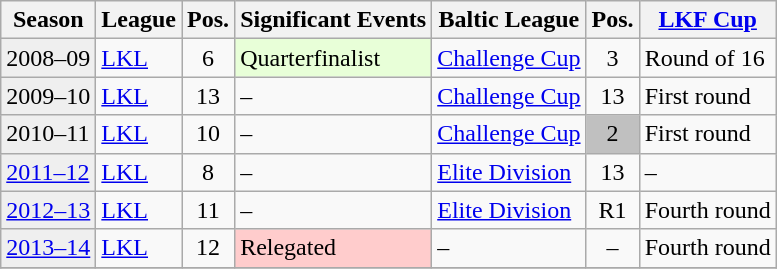<table class="wikitable">
<tr>
<th>Season</th>
<th>League</th>
<th>Pos.</th>
<th>Significant Events</th>
<th>Baltic League</th>
<th>Pos.</th>
<th><a href='#'>LKF Cup</a></th>
</tr>
<tr>
<td style="background:#efefef;">2008–09</td>
<td><a href='#'>LKL</a></td>
<td align="center">6</td>
<td style="background:#E8FFD8;">Quarterfinalist</td>
<td><a href='#'>Challenge Cup</a></td>
<td align="center">3</td>
<td>Round of 16</td>
</tr>
<tr>
<td style="background:#efefef;">2009–10</td>
<td><a href='#'>LKL</a></td>
<td align="center">13</td>
<td>–</td>
<td><a href='#'>Challenge Cup</a></td>
<td align="center">13</td>
<td>First round</td>
</tr>
<tr>
<td style="background:#efefef;">2010–11</td>
<td><a href='#'>LKL</a></td>
<td align="center">10</td>
<td>–</td>
<td><a href='#'>Challenge Cup</a></td>
<td style="background:silver" align="center">2</td>
<td>First round</td>
</tr>
<tr>
<td style="background:#efefef;"><a href='#'>2011–12</a></td>
<td><a href='#'>LKL</a></td>
<td align="center">8</td>
<td>–</td>
<td><a href='#'>Elite Division</a></td>
<td align="center">13</td>
<td>–</td>
</tr>
<tr>
<td style="background:#efefef;"><a href='#'>2012–13</a></td>
<td><a href='#'>LKL</a></td>
<td align="center">11</td>
<td>–</td>
<td><a href='#'>Elite Division</a></td>
<td align="center">R1</td>
<td>Fourth round</td>
</tr>
<tr>
<td style="background:#efefef;"><a href='#'>2013–14</a></td>
<td><a href='#'>LKL</a></td>
<td align="center">12</td>
<td bgcolor=#FFCCCC>Relegated</td>
<td>–</td>
<td align="center">–</td>
<td>Fourth round</td>
</tr>
<tr>
</tr>
</table>
